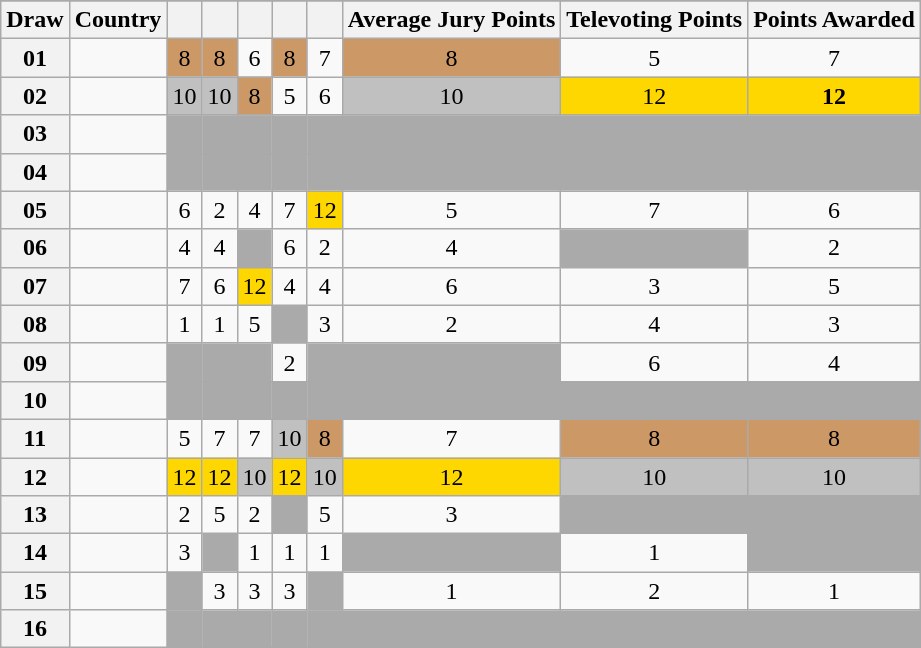<table class="sortable wikitable collapsible plainrowheaders" style="text-align:center;">
<tr>
</tr>
<tr>
<th scope="col">Draw</th>
<th scope="col">Country</th>
<th scope="col"><small></small></th>
<th scope="col"><small></small></th>
<th scope="col"><small></small></th>
<th scope="col"><small></small></th>
<th scope="col"><small></small></th>
<th scope="col">Average Jury Points</th>
<th scope="col">Televoting Points</th>
<th scope="col">Points Awarded</th>
</tr>
<tr>
<th scope="row" style="text-align:center;">01</th>
<td style="text-align:left;"></td>
<td style="background:#CC9966;">8</td>
<td style="background:#CC9966;">8</td>
<td>6</td>
<td style="background:#CC9966;">8</td>
<td>7</td>
<td style="background:#CC9966;">8</td>
<td>5</td>
<td>7</td>
</tr>
<tr>
<th scope="row" style="text-align:center;">02</th>
<td style="text-align:left;"></td>
<td style="background:silver;">10</td>
<td style="background:silver;">10</td>
<td style="background:#CC9966;">8</td>
<td>5</td>
<td>6</td>
<td style="background:silver;">10</td>
<td style="background:gold;">12</td>
<td style="background:gold;"><strong>12</strong></td>
</tr>
<tr>
<th scope="row" style="text-align:center;">03</th>
<td style="text-align:left;"></td>
<td style="background:#AAAAAA;"></td>
<td style="background:#AAAAAA;"></td>
<td style="background:#AAAAAA;"></td>
<td style="background:#AAAAAA;"></td>
<td style="background:#AAAAAA;"></td>
<td style="background:#AAAAAA;"></td>
<td style="background:#AAAAAA;"></td>
<td style="background:#AAAAAA;"></td>
</tr>
<tr>
<th scope="row" style="text-align:center;">04</th>
<td style="text-align:left;"></td>
<td style="background:#AAAAAA;"></td>
<td style="background:#AAAAAA;"></td>
<td style="background:#AAAAAA;"></td>
<td style="background:#AAAAAA;"></td>
<td style="background:#AAAAAA;"></td>
<td style="background:#AAAAAA;"></td>
<td style="background:#AAAAAA;"></td>
<td style="background:#AAAAAA;"></td>
</tr>
<tr>
<th scope="row" style="text-align:center;">05</th>
<td style="text-align:left;"></td>
<td>6</td>
<td>2</td>
<td>4</td>
<td>7</td>
<td style="background:gold;">12</td>
<td>5</td>
<td>7</td>
<td>6</td>
</tr>
<tr>
<th scope="row" style="text-align:center;">06</th>
<td style="text-align:left;"></td>
<td>4</td>
<td>4</td>
<td style="background:#AAAAAA;"></td>
<td>6</td>
<td>2</td>
<td>4</td>
<td style="background:#AAAAAA;"></td>
<td>2</td>
</tr>
<tr>
<th scope="row" style="text-align:center;">07</th>
<td style="text-align:left;"></td>
<td>7</td>
<td>6</td>
<td style="background:gold;">12</td>
<td>4</td>
<td>4</td>
<td>6</td>
<td>3</td>
<td>5</td>
</tr>
<tr>
<th scope="row" style="text-align:center;">08</th>
<td style="text-align:left;"></td>
<td>1</td>
<td>1</td>
<td>5</td>
<td style="background:#AAAAAA;"></td>
<td>3</td>
<td>2</td>
<td>4</td>
<td>3</td>
</tr>
<tr>
<th scope="row" style="text-align:center;">09</th>
<td style="text-align:left;"></td>
<td style="background:#AAAAAA;"></td>
<td style="background:#AAAAAA;"></td>
<td style="background:#AAAAAA;"></td>
<td>2</td>
<td style="background:#AAAAAA;"></td>
<td style="background:#AAAAAA;"></td>
<td>6</td>
<td>4</td>
</tr>
<tr>
<th scope="row" style="text-align:center;">10</th>
<td style="text-align:left;"></td>
<td style="background:#AAAAAA;"></td>
<td style="background:#AAAAAA;"></td>
<td style="background:#AAAAAA;"></td>
<td style="background:#AAAAAA;"></td>
<td style="background:#AAAAAA;"></td>
<td style="background:#AAAAAA;"></td>
<td style="background:#AAAAAA;"></td>
<td style="background:#AAAAAA;"></td>
</tr>
<tr>
<th scope="row" style="text-align:center;">11</th>
<td style="text-align:left;"></td>
<td>5</td>
<td>7</td>
<td>7</td>
<td style="background:silver;">10</td>
<td style="background:#CC9966;">8</td>
<td>7</td>
<td style="background:#CC9966;">8</td>
<td style="background:#CC9966;">8</td>
</tr>
<tr>
<th scope="row" style="text-align:center;">12</th>
<td style="text-align:left;"></td>
<td style="background:gold;">12</td>
<td style="background:gold;">12</td>
<td style="background:silver;">10</td>
<td style="background:gold;">12</td>
<td style="background:silver;">10</td>
<td style="background:gold;">12</td>
<td style="background:silver;">10</td>
<td style="background:silver;">10</td>
</tr>
<tr>
<th scope="row" style="text-align:center;">13</th>
<td style="text-align:left;"></td>
<td>2</td>
<td>5</td>
<td>2</td>
<td style="background:#AAAAAA;"></td>
<td>5</td>
<td>3</td>
<td style="background:#AAAAAA;"></td>
<td style="background:#AAAAAA;"></td>
</tr>
<tr>
<th scope="row" style="text-align:center;">14</th>
<td style="text-align:left;"></td>
<td>3</td>
<td style="background:#AAAAAA;"></td>
<td>1</td>
<td>1</td>
<td>1</td>
<td style="background:#AAAAAA;"></td>
<td>1</td>
<td style="background:#AAAAAA;"></td>
</tr>
<tr>
<th scope="row" style="text-align:center;">15</th>
<td style="text-align:left;"></td>
<td style="background:#AAAAAA;"></td>
<td>3</td>
<td>3</td>
<td>3</td>
<td style="background:#AAAAAA;"></td>
<td>1</td>
<td>2</td>
<td>1</td>
</tr>
<tr class="sortbottom">
<th scope="row" style="text-align:center;">16</th>
<td style="text-align:left;"></td>
<td style="background:#AAAAAA;"></td>
<td style="background:#AAAAAA;"></td>
<td style="background:#AAAAAA;"></td>
<td style="background:#AAAAAA;"></td>
<td style="background:#AAAAAA;"></td>
<td style="background:#AAAAAA;"></td>
<td style="background:#AAAAAA;"></td>
<td style="background:#AAAAAA;"></td>
</tr>
</table>
